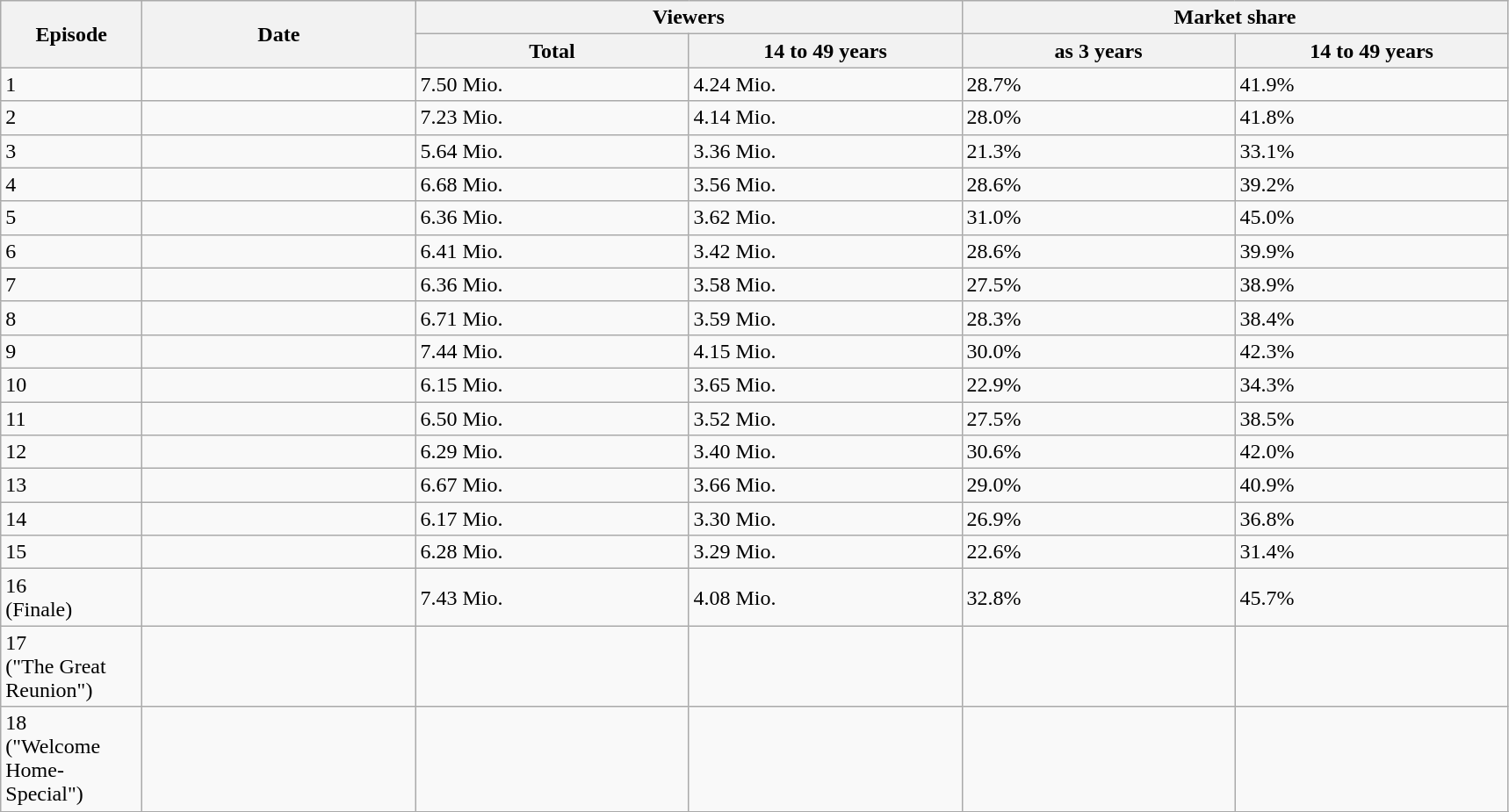<table class="wikitable sortable center">
<tr class="hintergrundfarbe5">
<th rowspan="2" width="100px">Episode</th>
<th width="200" rowspan="2">Date</th>
<th colspan="2" width="400px">Viewers</th>
<th colspan="2" width="400px">Market share</th>
</tr>
<tr>
<th width="200px">Total</th>
<th width="200px">14 to 49 years</th>
<th width="200px">as 3 years</th>
<th width="200px">14 to 49 years</th>
</tr>
<tr>
<td>1</td>
<td></td>
<td>7.50 Mio.</td>
<td>4.24 Mio.</td>
<td>28.7%</td>
<td>41.9%</td>
</tr>
<tr>
<td>2</td>
<td></td>
<td>7.23 Mio.</td>
<td>4.14 Mio.</td>
<td>28.0%</td>
<td>41.8%</td>
</tr>
<tr>
<td>3</td>
<td></td>
<td>5.64 Mio.</td>
<td>3.36 Mio.</td>
<td>21.3%</td>
<td>33.1%</td>
</tr>
<tr>
<td>4</td>
<td></td>
<td>6.68 Mio.</td>
<td>3.56 Mio.</td>
<td>28.6%</td>
<td>39.2%</td>
</tr>
<tr>
<td>5</td>
<td></td>
<td>6.36 Mio.</td>
<td>3.62 Mio.</td>
<td>31.0%</td>
<td>45.0%</td>
</tr>
<tr>
<td>6</td>
<td></td>
<td>6.41 Mio.</td>
<td>3.42 Mio.</td>
<td>28.6%</td>
<td>39.9%</td>
</tr>
<tr>
<td>7</td>
<td></td>
<td>6.36 Mio.</td>
<td>3.58 Mio.</td>
<td>27.5%</td>
<td>38.9%</td>
</tr>
<tr>
<td>8</td>
<td></td>
<td>6.71 Mio.</td>
<td>3.59 Mio.</td>
<td>28.3%</td>
<td>38.4%</td>
</tr>
<tr>
<td>9</td>
<td></td>
<td>7.44 Mio.</td>
<td>4.15 Mio.</td>
<td>30.0%</td>
<td>42.3%</td>
</tr>
<tr>
<td>10</td>
<td></td>
<td>6.15 Mio.</td>
<td>3.65 Mio.</td>
<td>22.9%</td>
<td>34.3%</td>
</tr>
<tr>
<td>11</td>
<td></td>
<td>6.50 Mio.</td>
<td>3.52 Mio.</td>
<td>27.5%</td>
<td>38.5%</td>
</tr>
<tr>
<td>12</td>
<td></td>
<td>6.29 Mio.</td>
<td>3.40 Mio.</td>
<td>30.6%</td>
<td>42.0%</td>
</tr>
<tr>
<td>13</td>
<td></td>
<td>6.67 Mio.</td>
<td>3.66 Mio.</td>
<td>29.0%</td>
<td>40.9%</td>
</tr>
<tr>
<td>14</td>
<td></td>
<td>6.17 Mio.</td>
<td>3.30 Mio.</td>
<td>26.9%</td>
<td>36.8%</td>
</tr>
<tr>
<td>15</td>
<td></td>
<td>6.28 Mio.</td>
<td>3.29 Mio.</td>
<td>22.6%</td>
<td>31.4%</td>
</tr>
<tr>
<td>16 <br>(Finale)</td>
<td></td>
<td>7.43 Mio.</td>
<td>4.08 Mio.</td>
<td>32.8%</td>
<td>45.7%</td>
</tr>
<tr>
<td>17 <br>("The Great Reunion")</td>
<td></td>
<td></td>
<td></td>
<td></td>
<td></td>
</tr>
<tr>
<td>18 <br>("Welcome Home-Special")</td>
<td></td>
<td></td>
<td></td>
<td></td>
<td></td>
</tr>
<tr>
</tr>
</table>
